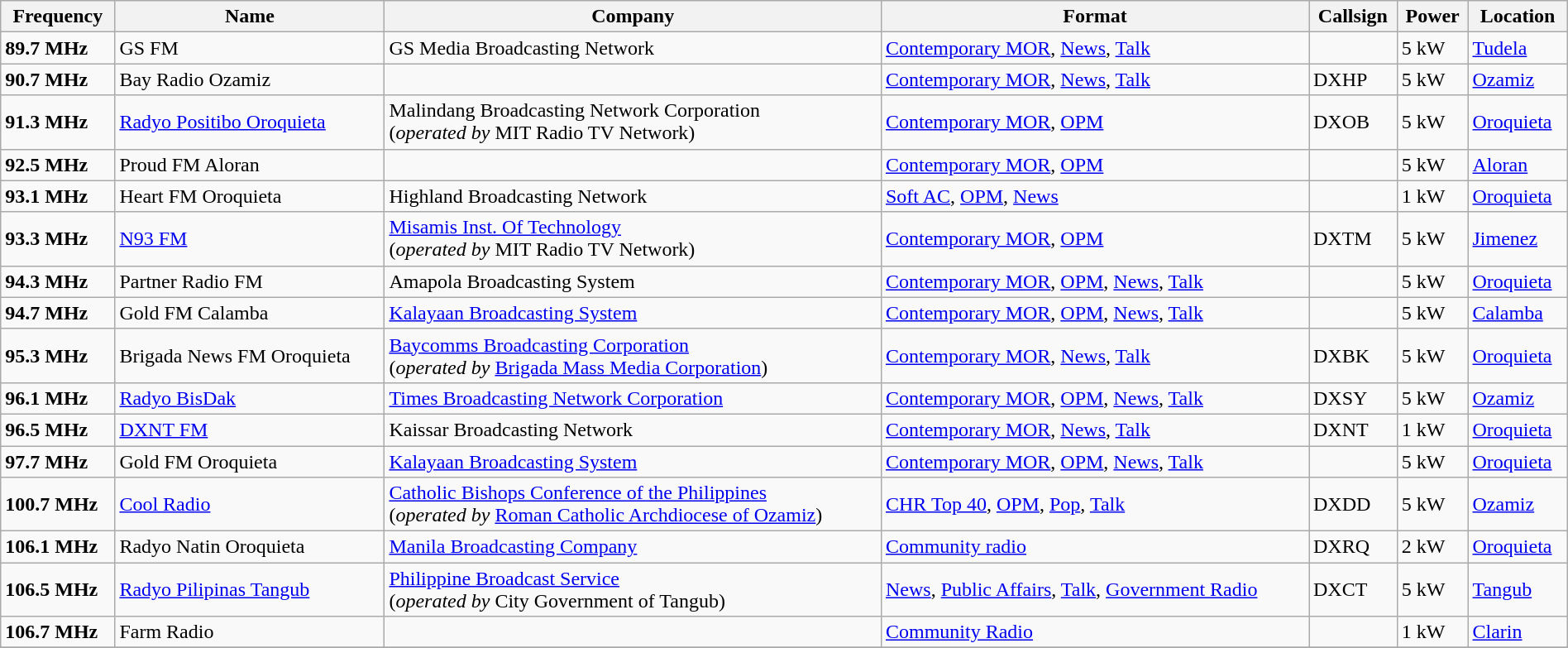<table class="sortable wikitable" style="width:100%" style="text-align:center;">
<tr>
<th>Frequency</th>
<th>Name</th>
<th>Company</th>
<th>Format</th>
<th>Callsign</th>
<th>Power</th>
<th>Location</th>
</tr>
<tr>
<td><strong>89.7 MHz</strong></td>
<td>GS FM</td>
<td>GS Media Broadcasting Network</td>
<td><a href='#'>Contemporary MOR</a>, <a href='#'>News</a>, <a href='#'>Talk</a></td>
<td></td>
<td>5 kW</td>
<td><a href='#'>Tudela</a></td>
</tr>
<tr>
<td><strong>90.7 MHz</strong></td>
<td>Bay Radio Ozamiz</td>
<td></td>
<td><a href='#'>Contemporary MOR</a>, <a href='#'>News</a>, <a href='#'>Talk</a></td>
<td>DXHP</td>
<td>5 kW</td>
<td><a href='#'>Ozamiz</a></td>
</tr>
<tr>
<td><strong>91.3 MHz</strong></td>
<td><a href='#'>Radyo Positibo Oroquieta</a></td>
<td>Malindang Broadcasting Network Corporation<br>(<em>operated by</em> MIT Radio TV Network)</td>
<td><a href='#'>Contemporary MOR</a>, <a href='#'>OPM</a></td>
<td>DXOB</td>
<td>5 kW</td>
<td><a href='#'>Oroquieta</a></td>
</tr>
<tr>
<td><strong>92.5 MHz</strong></td>
<td>Proud FM Aloran</td>
<td></td>
<td><a href='#'>Contemporary MOR</a>, <a href='#'>OPM</a></td>
<td></td>
<td>5 kW</td>
<td><a href='#'>Aloran</a></td>
</tr>
<tr>
<td><strong>93.1 MHz</strong></td>
<td>Heart FM Oroquieta</td>
<td>Highland Broadcasting Network</td>
<td><a href='#'>Soft AC</a>, <a href='#'>OPM</a>, <a href='#'>News</a></td>
<td></td>
<td>1 kW</td>
<td><a href='#'>Oroquieta</a></td>
</tr>
<tr>
<td><strong>93.3 MHz</strong></td>
<td><a href='#'>N93 FM</a></td>
<td><a href='#'>Misamis Inst. Of Technology</a><br>(<em>operated by</em> MIT Radio TV Network)</td>
<td><a href='#'>Contemporary MOR</a>, <a href='#'>OPM</a></td>
<td>DXTM</td>
<td>5 kW</td>
<td><a href='#'>Jimenez</a></td>
</tr>
<tr>
<td><strong>94.3 MHz</strong></td>
<td>Partner Radio FM</td>
<td>Amapola Broadcasting System</td>
<td><a href='#'>Contemporary MOR</a>, <a href='#'>OPM</a>, <a href='#'>News</a>, <a href='#'>Talk</a></td>
<td></td>
<td>5 kW</td>
<td><a href='#'>Oroquieta</a></td>
</tr>
<tr>
<td><strong>94.7 MHz</strong></td>
<td>Gold FM Calamba</td>
<td><a href='#'>Kalayaan Broadcasting System</a></td>
<td><a href='#'>Contemporary MOR</a>, <a href='#'>OPM</a>, <a href='#'>News</a>, <a href='#'>Talk</a></td>
<td></td>
<td>5 kW</td>
<td><a href='#'>Calamba</a></td>
</tr>
<tr>
<td><strong>95.3 MHz</strong></td>
<td>Brigada News FM Oroquieta</td>
<td><a href='#'>Baycomms Broadcasting Corporation</a><br>(<em>operated by</em> <a href='#'>Brigada Mass Media Corporation</a>)</td>
<td><a href='#'>Contemporary MOR</a>, <a href='#'>News</a>, <a href='#'>Talk</a></td>
<td>DXBK</td>
<td>5 kW</td>
<td><a href='#'>Oroquieta</a></td>
</tr>
<tr>
<td><strong>96.1 MHz</strong></td>
<td><a href='#'>Radyo BisDak</a></td>
<td><a href='#'>Times Broadcasting Network Corporation</a></td>
<td><a href='#'>Contemporary MOR</a>, <a href='#'>OPM</a>, <a href='#'>News</a>, <a href='#'>Talk</a></td>
<td>DXSY</td>
<td>5 kW</td>
<td><a href='#'>Ozamiz</a></td>
</tr>
<tr>
<td><strong>96.5 MHz</strong></td>
<td><a href='#'>DXNT FM</a></td>
<td>Kaissar Broadcasting Network</td>
<td><a href='#'>Contemporary MOR</a>, <a href='#'>News</a>, <a href='#'>Talk</a></td>
<td>DXNT</td>
<td>1 kW</td>
<td><a href='#'>Oroquieta</a></td>
</tr>
<tr>
<td><strong>97.7 MHz</strong></td>
<td>Gold FM Oroquieta</td>
<td><a href='#'>Kalayaan Broadcasting System</a></td>
<td><a href='#'>Contemporary MOR</a>, <a href='#'>OPM</a>, <a href='#'>News</a>, <a href='#'>Talk</a></td>
<td></td>
<td>5 kW</td>
<td><a href='#'>Oroquieta</a></td>
</tr>
<tr>
<td><strong>100.7 MHz</strong></td>
<td><a href='#'>Cool Radio</a></td>
<td><a href='#'>Catholic Bishops Conference of the Philippines</a><br>(<em>operated by</em> <a href='#'>Roman Catholic Archdiocese of Ozamiz</a>)</td>
<td><a href='#'>CHR Top 40</a>, <a href='#'>OPM</a>, <a href='#'>Pop</a>, <a href='#'>Talk</a></td>
<td>DXDD</td>
<td>5 kW</td>
<td><a href='#'>Ozamiz</a></td>
</tr>
<tr>
<td><strong>106.1 MHz</strong></td>
<td>Radyo Natin Oroquieta</td>
<td><a href='#'>Manila Broadcasting Company</a></td>
<td><a href='#'>Community radio</a></td>
<td>DXRQ</td>
<td>2 kW</td>
<td><a href='#'>Oroquieta</a></td>
</tr>
<tr>
<td><strong>106.5 MHz</strong></td>
<td><a href='#'>Radyo Pilipinas Tangub</a></td>
<td><a href='#'>Philippine Broadcast Service</a><br>(<em>operated by</em> City Government of Tangub)</td>
<td><a href='#'>News</a>, <a href='#'>Public Affairs</a>, <a href='#'>Talk</a>, <a href='#'>Government Radio</a></td>
<td>DXCT</td>
<td>5 kW</td>
<td><a href='#'>Tangub</a></td>
</tr>
<tr>
<td><strong>106.7 MHz</strong></td>
<td>Farm Radio</td>
<td></td>
<td><a href='#'>Community Radio</a></td>
<td></td>
<td>1 kW</td>
<td><a href='#'>Clarin</a></td>
</tr>
<tr>
</tr>
</table>
